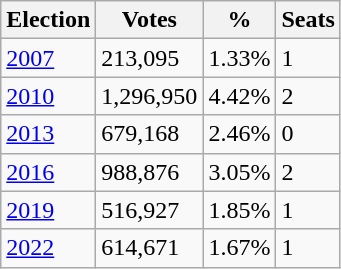<table class="wikitable">
<tr>
<th>Election</th>
<th>Votes</th>
<th>%</th>
<th>Seats</th>
</tr>
<tr>
<td><a href='#'>2007</a></td>
<td>213,095</td>
<td>1.33%</td>
<td>1</td>
</tr>
<tr>
<td><a href='#'>2010</a></td>
<td>1,296,950</td>
<td>4.42%</td>
<td>2</td>
</tr>
<tr>
<td><a href='#'>2013</a></td>
<td>679,168</td>
<td>2.46%</td>
<td>0</td>
</tr>
<tr>
<td><a href='#'>2016</a></td>
<td>988,876</td>
<td>3.05%</td>
<td>2</td>
</tr>
<tr>
<td><a href='#'>2019</a></td>
<td>516,927</td>
<td>1.85%</td>
<td>1</td>
</tr>
<tr>
<td><a href='#'>2022</a></td>
<td>614,671</td>
<td>1.67%</td>
<td>1</td>
</tr>
</table>
